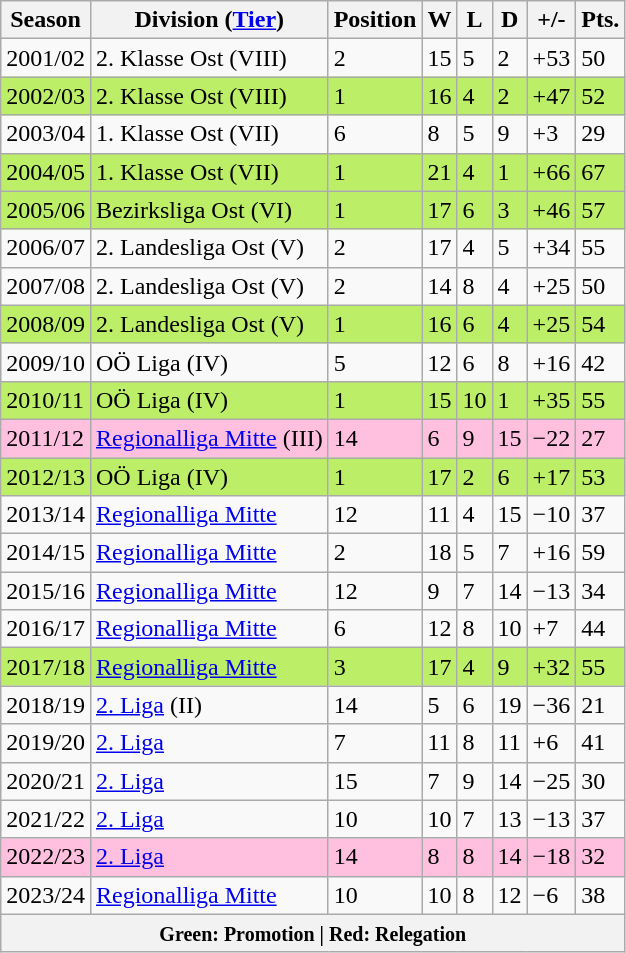<table class="wikitable">
<tr>
<th>Season</th>
<th>Division (<a href='#'>Tier</a>)</th>
<th>Position</th>
<th>W</th>
<th>L</th>
<th>D</th>
<th>+/-</th>
<th>Pts.</th>
</tr>
<tr>
<td>2001/02</td>
<td>2. Klasse Ost (VIII)</td>
<td>2</td>
<td>15</td>
<td>5</td>
<td>2</td>
<td>+53</td>
<td>50</td>
</tr>
<tr style="background:#BCEE68">
<td>2002/03</td>
<td>2. Klasse Ost (VIII)</td>
<td>1</td>
<td>16</td>
<td>4</td>
<td>2</td>
<td>+47</td>
<td>52</td>
</tr>
<tr>
<td>2003/04</td>
<td>1. Klasse Ost (VII)</td>
<td>6</td>
<td>8</td>
<td>5</td>
<td>9</td>
<td>+3</td>
<td>29</td>
</tr>
<tr style="background:#BCEE68">
<td>2004/05</td>
<td>1. Klasse Ost (VII)</td>
<td>1</td>
<td>21</td>
<td>4</td>
<td>1</td>
<td>+66</td>
<td>67</td>
</tr>
<tr style="background:#BCEE68">
<td>2005/06</td>
<td>Bezirksliga Ost (VI)</td>
<td>1</td>
<td>17</td>
<td>6</td>
<td>3</td>
<td>+46</td>
<td>57</td>
</tr>
<tr>
<td>2006/07</td>
<td>2. Landesliga Ost (V)</td>
<td>2</td>
<td>17</td>
<td>4</td>
<td>5</td>
<td>+34</td>
<td>55</td>
</tr>
<tr>
<td>2007/08</td>
<td>2. Landesliga Ost (V)</td>
<td>2</td>
<td>14</td>
<td>8</td>
<td>4</td>
<td>+25</td>
<td>50</td>
</tr>
<tr style="background:#BCEE68">
<td>2008/09</td>
<td>2. Landesliga Ost (V)</td>
<td>1</td>
<td>16</td>
<td>6</td>
<td>4</td>
<td>+25</td>
<td>54</td>
</tr>
<tr>
<td>2009/10</td>
<td>OÖ Liga (IV)</td>
<td>5</td>
<td>12</td>
<td>6</td>
<td>8</td>
<td>+16</td>
<td>42</td>
</tr>
<tr style="background:#BCEE68">
<td>2010/11</td>
<td>OÖ Liga (IV)</td>
<td>1</td>
<td>15</td>
<td>10</td>
<td>1</td>
<td>+35</td>
<td>55</td>
</tr>
<tr style="background:#FFC0E0">
<td>2011/12</td>
<td><a href='#'>Regionalliga Mitte</a> (III)</td>
<td>14</td>
<td>6</td>
<td>9</td>
<td>15</td>
<td>−22</td>
<td>27</td>
</tr>
<tr style="background:#BCEE68">
<td>2012/13</td>
<td>OÖ Liga (IV)</td>
<td>1</td>
<td>17</td>
<td>2</td>
<td>6</td>
<td>+17</td>
<td>53</td>
</tr>
<tr>
<td>2013/14</td>
<td><a href='#'>Regionalliga Mitte</a></td>
<td>12</td>
<td>11</td>
<td>4</td>
<td>15</td>
<td>−10</td>
<td>37</td>
</tr>
<tr>
<td>2014/15</td>
<td><a href='#'>Regionalliga Mitte</a></td>
<td>2</td>
<td>18</td>
<td>5</td>
<td>7</td>
<td>+16</td>
<td>59</td>
</tr>
<tr>
<td>2015/16</td>
<td><a href='#'>Regionalliga Mitte</a></td>
<td>12</td>
<td>9</td>
<td>7</td>
<td>14</td>
<td>−13</td>
<td>34</td>
</tr>
<tr>
<td>2016/17</td>
<td><a href='#'>Regionalliga Mitte</a></td>
<td>6</td>
<td>12</td>
<td>8</td>
<td>10</td>
<td>+7</td>
<td>44</td>
</tr>
<tr style="background:#BCEE68">
<td>2017/18</td>
<td><a href='#'>Regionalliga Mitte</a></td>
<td>3</td>
<td>17</td>
<td>4</td>
<td>9</td>
<td>+32</td>
<td>55</td>
</tr>
<tr>
<td>2018/19</td>
<td><a href='#'>2. Liga</a> (II)</td>
<td>14</td>
<td>5</td>
<td>6</td>
<td>19</td>
<td>−36</td>
<td>21</td>
</tr>
<tr>
<td>2019/20</td>
<td><a href='#'>2. Liga</a></td>
<td>7</td>
<td>11</td>
<td>8</td>
<td>11</td>
<td>+6</td>
<td>41</td>
</tr>
<tr>
<td>2020/21</td>
<td><a href='#'>2. Liga</a></td>
<td>15</td>
<td>7</td>
<td>9</td>
<td>14</td>
<td>−25</td>
<td>30</td>
</tr>
<tr>
<td>2021/22</td>
<td><a href='#'>2. Liga</a></td>
<td>10</td>
<td>10</td>
<td>7</td>
<td>13</td>
<td>−13</td>
<td>37</td>
</tr>
<tr style="background:#FFC0E0">
<td>2022/23</td>
<td><a href='#'>2. Liga</a></td>
<td>14</td>
<td>8</td>
<td>8</td>
<td>14</td>
<td>−18</td>
<td>32</td>
</tr>
<tr>
<td>2023/24</td>
<td><a href='#'>Regionalliga Mitte</a></td>
<td>10</td>
<td>10</td>
<td>8</td>
<td>12</td>
<td>−6</td>
<td>38</td>
</tr>
<tr>
<th colspan="8"><small>Green: Promotion | Red: Relegation </small></th>
</tr>
</table>
